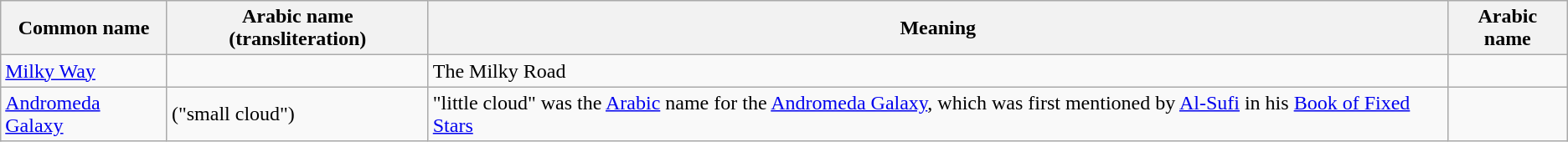<table class="wikitable">
<tr>
<th>Common name</th>
<th>Arabic name (transliteration)</th>
<th>Meaning</th>
<th>Arabic name</th>
</tr>
<tr>
<td><a href='#'>Milky Way</a></td>
<td></td>
<td>The Milky Road</td>
<td></td>
</tr>
<tr>
<td><a href='#'>Andromeda Galaxy</a></td>
<td> ("small cloud")</td>
<td>"little cloud" was the <a href='#'>Arabic</a> name for the <a href='#'>Andromeda Galaxy</a>, which was first mentioned by <a href='#'>Al-Sufi</a> in his <a href='#'>Book of Fixed Stars</a></td>
<td></td>
</tr>
</table>
